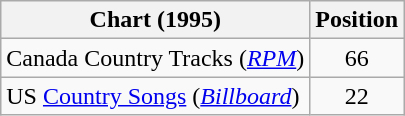<table class="wikitable sortable">
<tr>
<th scope="col">Chart (1995)</th>
<th scope="col">Position</th>
</tr>
<tr>
<td>Canada Country Tracks (<em><a href='#'>RPM</a></em>)</td>
<td align="center">66</td>
</tr>
<tr>
<td>US <a href='#'>Country Songs</a> (<em><a href='#'>Billboard</a></em>)</td>
<td align="center">22</td>
</tr>
</table>
